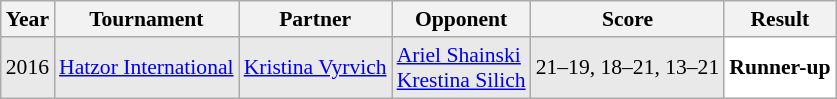<table class="sortable wikitable" style="font-size: 90%;">
<tr>
<th>Year</th>
<th>Tournament</th>
<th>Partner</th>
<th>Opponent</th>
<th>Score</th>
<th>Result</th>
</tr>
<tr style="background:#E9E9E9">
<td align="center">2016</td>
<td align="left"><a href='#'>Hatzor International</a></td>
<td align="left"> <a href='#'>Kristina Vyrvich</a></td>
<td align="left"> <a href='#'>Ariel Shainski</a> <br>  <a href='#'>Krestina Silich</a></td>
<td align="left">21–19, 18–21, 13–21</td>
<td style="text-align:left; background:white"> <strong>Runner-up</strong></td>
</tr>
</table>
